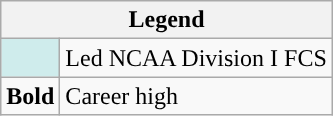<table class="wikitable">
<tr>
<th colspan="2">Legend</th>
</tr>
<tr>
<td style="background:#cfecec;"></td>
<td>Led NCAA Division I FCS</td>
</tr>
<tr>
<td><strong>Bold</strong></td>
<td>Career high</td>
</tr>
</table>
